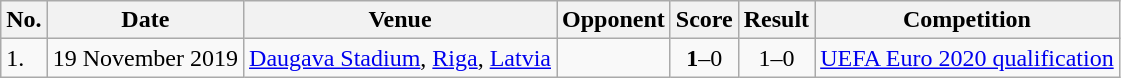<table class="wikitable">
<tr>
<th>No.</th>
<th>Date</th>
<th>Venue</th>
<th>Opponent</th>
<th>Score</th>
<th>Result</th>
<th>Competition</th>
</tr>
<tr>
<td>1.</td>
<td>19 November 2019</td>
<td><a href='#'>Daugava Stadium</a>, <a href='#'>Riga</a>, <a href='#'>Latvia</a></td>
<td></td>
<td align=center><strong>1</strong>–0</td>
<td align=center>1–0</td>
<td><a href='#'>UEFA Euro 2020 qualification</a></td>
</tr>
</table>
